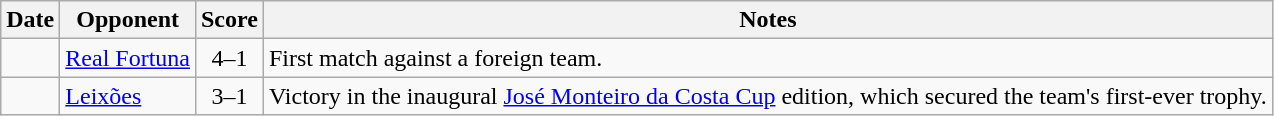<table class="wikitable sortable plainrowheaders">
<tr>
<th scope="col">Date</th>
<th scope="col">Opponent</th>
<th scope="col">Score</th>
<th scope="col">Notes</th>
</tr>
<tr>
<td></td>
<td> <a href='#'>Real Fortuna</a></td>
<td align=center>4–1</td>
<td>First match against a foreign team.</td>
</tr>
<tr>
<td></td>
<td> <a href='#'>Leixões</a></td>
<td align=center>3–1</td>
<td>Victory in the inaugural <a href='#'>José Monteiro da Costa Cup</a> edition, which secured the team's first-ever trophy.</td>
</tr>
</table>
